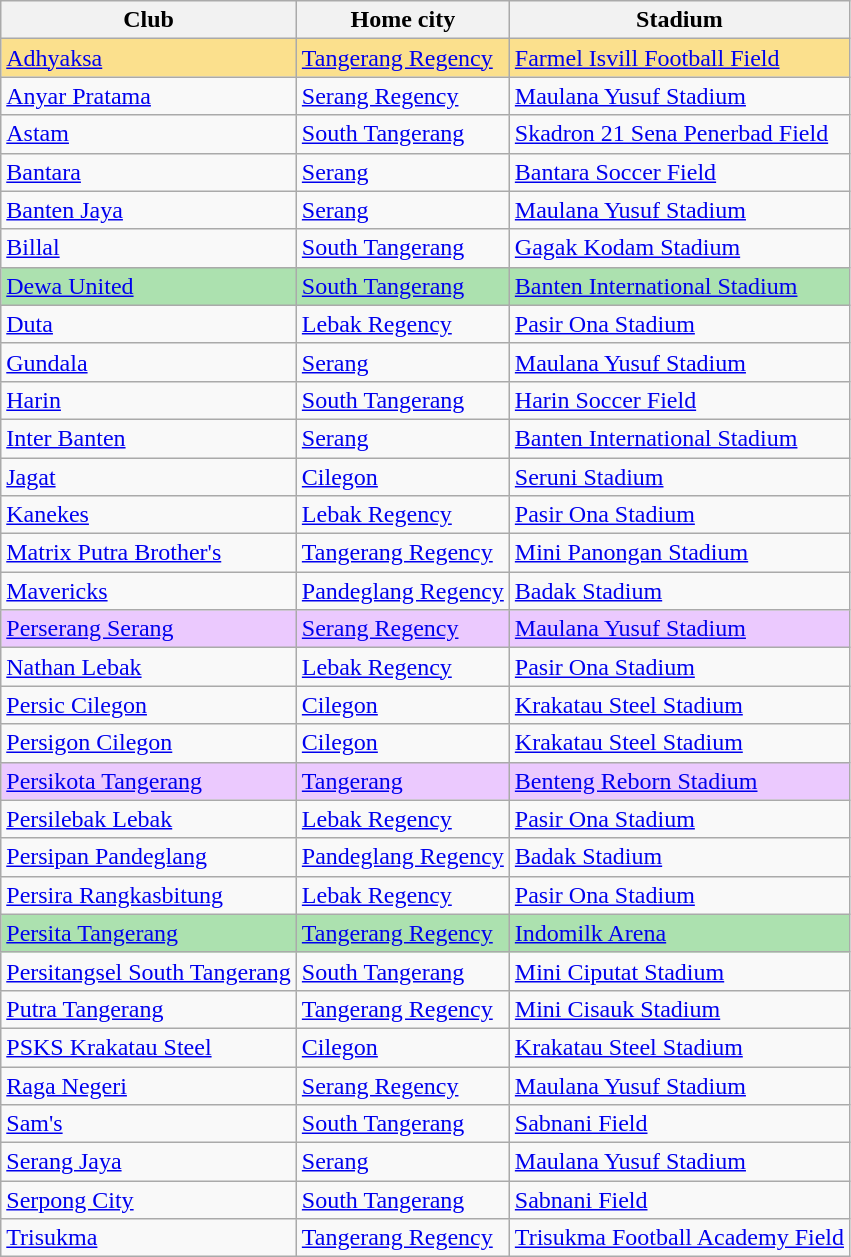<table class="wikitable sortable">
<tr>
<th>Club</th>
<th>Home city</th>
<th>Stadium</th>
</tr>
<tr style="background:#fbe08d;">
<td><a href='#'>Adhyaksa</a></td>
<td><a href='#'>Tangerang Regency</a></td>
<td><a href='#'>Farmel Isvill Football Field</a></td>
</tr>
<tr>
<td><a href='#'>Anyar Pratama</a></td>
<td><a href='#'>Serang Regency</a></td>
<td><a href='#'>Maulana Yusuf Stadium</a></td>
</tr>
<tr>
<td><a href='#'>Astam</a></td>
<td><a href='#'>South Tangerang</a></td>
<td><a href='#'>Skadron 21 Sena Penerbad Field</a></td>
</tr>
<tr>
<td><a href='#'>Bantara</a></td>
<td><a href='#'>Serang</a></td>
<td><a href='#'>Bantara Soccer Field</a></td>
</tr>
<tr>
<td><a href='#'>Banten Jaya</a></td>
<td><a href='#'>Serang</a></td>
<td><a href='#'>Maulana Yusuf Stadium</a></td>
</tr>
<tr>
<td><a href='#'>Billal</a></td>
<td><a href='#'>South Tangerang</a></td>
<td><a href='#'>Gagak Kodam Stadium</a></td>
</tr>
<tr style="background:#ace1af;">
<td><a href='#'>Dewa United</a></td>
<td><a href='#'>South Tangerang</a></td>
<td><a href='#'>Banten International Stadium</a></td>
</tr>
<tr>
<td><a href='#'>Duta</a></td>
<td><a href='#'>Lebak Regency</a></td>
<td><a href='#'>Pasir Ona Stadium</a></td>
</tr>
<tr>
<td><a href='#'>Gundala</a></td>
<td><a href='#'>Serang</a></td>
<td><a href='#'>Maulana Yusuf Stadium</a></td>
</tr>
<tr>
<td><a href='#'>Harin</a></td>
<td><a href='#'>South Tangerang</a></td>
<td><a href='#'>Harin Soccer Field</a></td>
</tr>
<tr>
<td><a href='#'>Inter Banten</a></td>
<td><a href='#'>Serang</a></td>
<td><a href='#'>Banten International Stadium</a></td>
</tr>
<tr>
<td><a href='#'>Jagat</a></td>
<td><a href='#'>Cilegon</a></td>
<td><a href='#'>Seruni Stadium</a></td>
</tr>
<tr>
<td><a href='#'>Kanekes</a></td>
<td><a href='#'>Lebak Regency</a></td>
<td><a href='#'>Pasir Ona Stadium</a></td>
</tr>
<tr>
<td><a href='#'>Matrix Putra Brother's</a></td>
<td><a href='#'>Tangerang Regency</a></td>
<td><a href='#'>Mini Panongan Stadium</a></td>
</tr>
<tr>
<td><a href='#'>Mavericks</a></td>
<td><a href='#'>Pandeglang Regency</a></td>
<td><a href='#'>Badak Stadium</a></td>
</tr>
<tr style="background:#ebc9fe;">
<td><a href='#'>Perserang Serang</a></td>
<td><a href='#'>Serang Regency</a></td>
<td><a href='#'>Maulana Yusuf Stadium</a></td>
</tr>
<tr>
<td><a href='#'>Nathan Lebak</a></td>
<td><a href='#'>Lebak Regency</a></td>
<td><a href='#'>Pasir Ona Stadium</a></td>
</tr>
<tr>
<td><a href='#'>Persic Cilegon</a></td>
<td><a href='#'>Cilegon</a></td>
<td><a href='#'>Krakatau Steel Stadium</a></td>
</tr>
<tr>
<td><a href='#'>Persigon Cilegon</a></td>
<td><a href='#'>Cilegon</a></td>
<td><a href='#'>Krakatau Steel Stadium</a></td>
</tr>
<tr style="background:#ebc9fe;">
<td><a href='#'>Persikota Tangerang</a></td>
<td><a href='#'>Tangerang</a></td>
<td><a href='#'>Benteng Reborn Stadium</a></td>
</tr>
<tr>
<td><a href='#'>Persilebak Lebak</a></td>
<td><a href='#'>Lebak Regency</a></td>
<td><a href='#'>Pasir Ona Stadium</a></td>
</tr>
<tr>
<td><a href='#'>Persipan Pandeglang</a></td>
<td><a href='#'>Pandeglang Regency</a></td>
<td><a href='#'>Badak Stadium</a></td>
</tr>
<tr>
<td><a href='#'>Persira Rangkasbitung</a></td>
<td><a href='#'>Lebak Regency</a></td>
<td><a href='#'>Pasir Ona Stadium</a></td>
</tr>
<tr style="background:#ace1af;">
<td><a href='#'>Persita Tangerang</a></td>
<td><a href='#'>Tangerang Regency</a></td>
<td><a href='#'>Indomilk Arena</a></td>
</tr>
<tr>
<td><a href='#'>Persitangsel South Tangerang</a></td>
<td><a href='#'>South Tangerang</a></td>
<td><a href='#'>Mini Ciputat Stadium</a></td>
</tr>
<tr>
<td><a href='#'>Putra Tangerang</a></td>
<td><a href='#'>Tangerang Regency</a></td>
<td><a href='#'>Mini Cisauk Stadium</a></td>
</tr>
<tr>
<td><a href='#'>PSKS Krakatau Steel</a></td>
<td><a href='#'>Cilegon</a></td>
<td><a href='#'>Krakatau Steel Stadium</a></td>
</tr>
<tr>
<td><a href='#'>Raga Negeri</a></td>
<td><a href='#'>Serang Regency</a></td>
<td><a href='#'>Maulana Yusuf Stadium</a></td>
</tr>
<tr>
<td><a href='#'>Sam's</a></td>
<td><a href='#'>South Tangerang</a></td>
<td><a href='#'>Sabnani Field</a></td>
</tr>
<tr>
<td><a href='#'>Serang Jaya</a></td>
<td><a href='#'>Serang</a></td>
<td><a href='#'>Maulana Yusuf Stadium</a></td>
</tr>
<tr>
<td><a href='#'>Serpong City</a></td>
<td><a href='#'>South Tangerang</a></td>
<td><a href='#'>Sabnani Field</a></td>
</tr>
<tr>
<td><a href='#'>Trisukma</a></td>
<td><a href='#'>Tangerang Regency</a></td>
<td><a href='#'>Trisukma Football Academy Field</a></td>
</tr>
</table>
